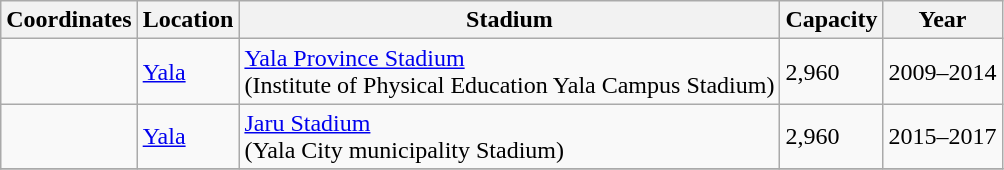<table class="wikitable sortable">
<tr>
<th>Coordinates</th>
<th>Location</th>
<th>Stadium</th>
<th>Capacity</th>
<th>Year</th>
</tr>
<tr>
<td></td>
<td><a href='#'>Yala</a></td>
<td><a href='#'>Yala Province Stadium</a><br>(Institute of Physical Education Yala Campus Stadium)</td>
<td>2,960</td>
<td>2009–2014</td>
</tr>
<tr>
<td></td>
<td><a href='#'>Yala</a></td>
<td><a href='#'>Jaru Stadium</a><br>(Yala City municipality Stadium)</td>
<td>2,960</td>
<td>2015–2017</td>
</tr>
<tr>
</tr>
</table>
